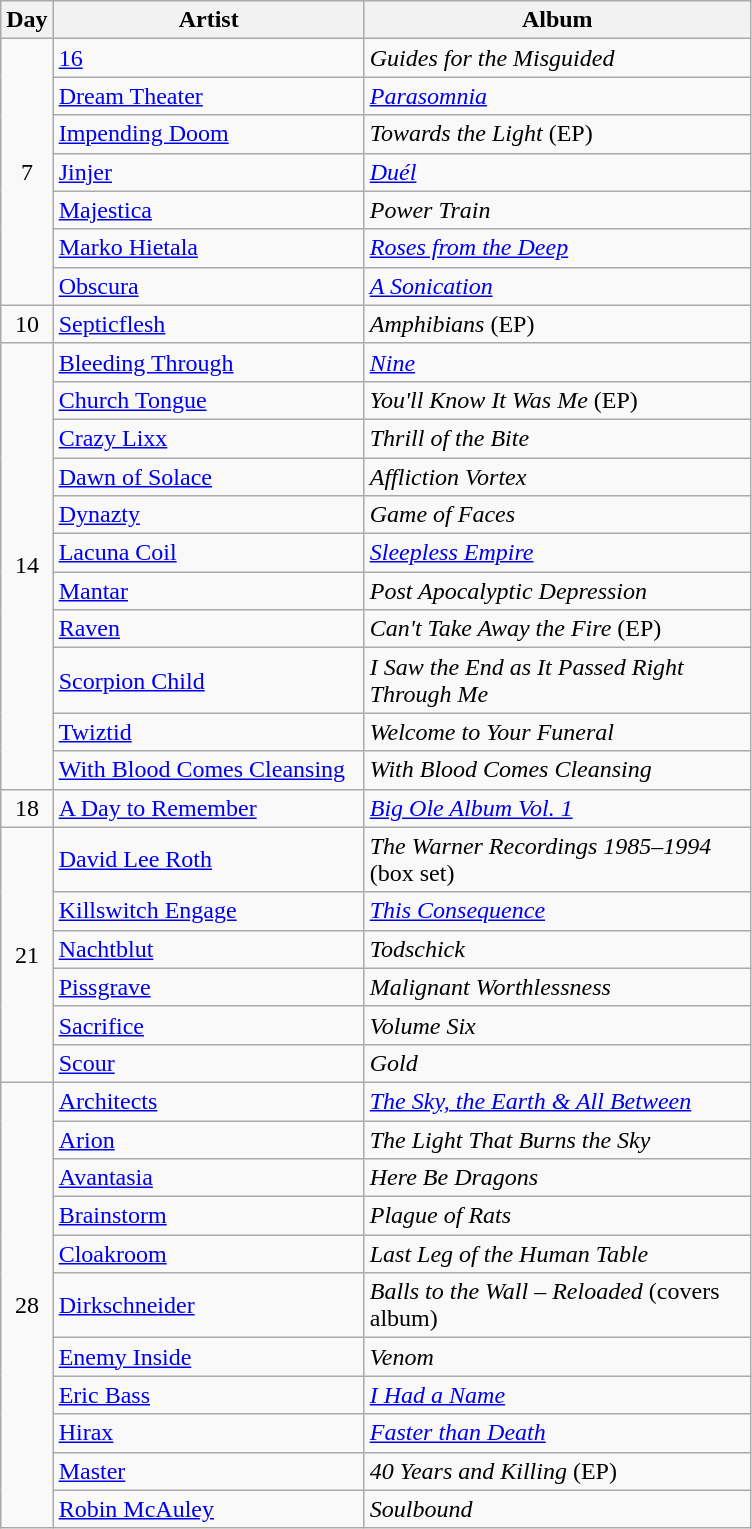<table class="wikitable" id="table_February">
<tr>
<th style="width:20px;">Day</th>
<th style="width:200px;">Artist</th>
<th style="width:250px;">Album</th>
</tr>
<tr>
<td style="text-align:center;" rowspan="7">7</td>
<td><a href='#'>16</a></td>
<td><em>Guides for the Misguided</em></td>
</tr>
<tr>
<td><a href='#'>Dream Theater</a></td>
<td><em><a href='#'>Parasomnia</a></em></td>
</tr>
<tr>
<td><a href='#'>Impending Doom</a></td>
<td><em>Towards the Light</em> (EP)</td>
</tr>
<tr>
<td><a href='#'>Jinjer</a></td>
<td><em><a href='#'>Duél</a></em></td>
</tr>
<tr>
<td><a href='#'>Majestica</a></td>
<td><em>Power Train</em></td>
</tr>
<tr>
<td><a href='#'>Marko Hietala</a></td>
<td><em><a href='#'>Roses from the Deep</a></em></td>
</tr>
<tr>
<td><a href='#'>Obscura</a></td>
<td><em><a href='#'>A Sonication</a></em></td>
</tr>
<tr>
<td style="text-align:center;" rowspan="1">10</td>
<td><a href='#'>Septicflesh</a></td>
<td><em>Amphibians</em> (EP)</td>
</tr>
<tr>
<td style="text-align:center;" rowspan="11">14</td>
<td><a href='#'>Bleeding Through</a></td>
<td><em><a href='#'>Nine</a></em></td>
</tr>
<tr>
<td><a href='#'>Church Tongue</a></td>
<td><em>You'll Know It Was Me</em> (EP)</td>
</tr>
<tr>
<td><a href='#'>Crazy Lixx</a></td>
<td><em>Thrill of the Bite</em></td>
</tr>
<tr>
<td><a href='#'>Dawn of Solace</a></td>
<td><em>Affliction Vortex</em></td>
</tr>
<tr>
<td><a href='#'>Dynazty</a></td>
<td><em>Game of Faces</em></td>
</tr>
<tr>
<td><a href='#'>Lacuna Coil</a></td>
<td><em><a href='#'>Sleepless Empire</a></em></td>
</tr>
<tr>
<td><a href='#'>Mantar</a></td>
<td><em>Post Apocalyptic Depression</em></td>
</tr>
<tr>
<td><a href='#'>Raven</a></td>
<td><em>Can't Take Away the Fire</em> (EP)</td>
</tr>
<tr>
<td><a href='#'>Scorpion Child</a></td>
<td><em>I Saw the End as It Passed Right Through Me</em></td>
</tr>
<tr>
<td><a href='#'>Twiztid</a></td>
<td><em>Welcome to Your Funeral</em></td>
</tr>
<tr>
<td><a href='#'>With Blood Comes Cleansing</a></td>
<td><em>With Blood Comes Cleansing</em></td>
</tr>
<tr>
<td style="text-align:center;" rowspan="1">18</td>
<td><a href='#'>A Day to Remember</a></td>
<td><em><a href='#'>Big Ole Album Vol. 1</a></em></td>
</tr>
<tr>
<td style="text-align:center;" rowspan="6">21</td>
<td><a href='#'>David Lee Roth</a></td>
<td><em>The Warner Recordings 1985–1994</em> (box set)</td>
</tr>
<tr>
<td><a href='#'>Killswitch Engage</a></td>
<td><em><a href='#'>This Consequence</a></em></td>
</tr>
<tr>
<td><a href='#'>Nachtblut</a></td>
<td><em>Todschick</em></td>
</tr>
<tr>
<td><a href='#'>Pissgrave</a></td>
<td><em>Malignant Worthlessness</em></td>
</tr>
<tr>
<td><a href='#'>Sacrifice</a></td>
<td><em>Volume Six</em></td>
</tr>
<tr>
<td><a href='#'>Scour</a></td>
<td><em>Gold</em></td>
</tr>
<tr>
<td style="text-align:center;" rowspan="11">28</td>
<td><a href='#'>Architects</a></td>
<td><em><a href='#'>The Sky, the Earth & All Between</a></em></td>
</tr>
<tr>
<td><a href='#'>Arion</a></td>
<td><em>The Light That Burns the Sky</em></td>
</tr>
<tr>
<td><a href='#'>Avantasia</a></td>
<td><em>Here Be Dragons</em></td>
</tr>
<tr>
<td><a href='#'>Brainstorm</a></td>
<td><em>Plague of Rats</em></td>
</tr>
<tr>
<td><a href='#'>Cloakroom</a></td>
<td><em>Last Leg of the Human Table</em></td>
</tr>
<tr>
<td><a href='#'>Dirkschneider</a></td>
<td><em>Balls to the Wall – Reloaded</em> (covers album)</td>
</tr>
<tr>
<td><a href='#'>Enemy Inside</a></td>
<td><em>Venom</em></td>
</tr>
<tr>
<td><a href='#'>Eric Bass</a></td>
<td><em><a href='#'>I Had a Name</a></em></td>
</tr>
<tr>
<td><a href='#'>Hirax</a></td>
<td><em><a href='#'>Faster than Death</a></em></td>
</tr>
<tr>
<td><a href='#'>Master</a></td>
<td><em>40 Years and Killing</em> (EP)</td>
</tr>
<tr>
<td><a href='#'>Robin McAuley</a></td>
<td><em>Soulbound</em></td>
</tr>
</table>
